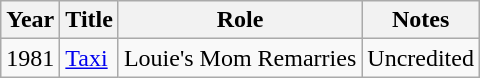<table class="wikitable">
<tr>
<th>Year</th>
<th>Title</th>
<th>Role</th>
<th>Notes</th>
</tr>
<tr>
<td>1981</td>
<td><em><a href='#'> </em>Taxi<em></a></td>
<td>Louie's Mom Remarries</td>
<td>Uncredited</td>
</tr>
</table>
